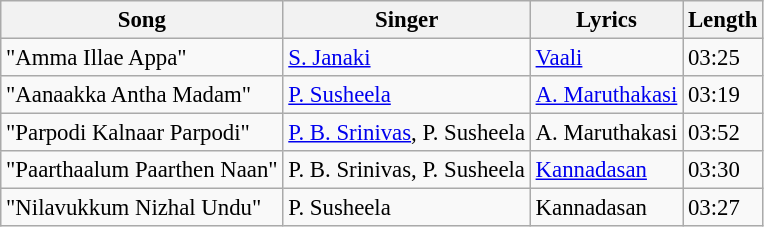<table class="wikitable" style="font-size:95%;">
<tr>
<th>Song</th>
<th>Singer</th>
<th>Lyrics</th>
<th>Length</th>
</tr>
<tr>
<td>"Amma Illae Appa"</td>
<td><a href='#'>S. Janaki</a></td>
<td><a href='#'>Vaali</a></td>
<td>03:25</td>
</tr>
<tr>
<td>"Aanaakka Antha Madam"</td>
<td><a href='#'>P. Susheela</a></td>
<td><a href='#'>A. Maruthakasi</a></td>
<td>03:19</td>
</tr>
<tr>
<td>"Parpodi Kalnaar Parpodi"</td>
<td><a href='#'>P. B. Srinivas</a>, P. Susheela</td>
<td>A. Maruthakasi</td>
<td>03:52</td>
</tr>
<tr>
<td>"Paarthaalum Paarthen Naan"</td>
<td>P. B. Srinivas, P. Susheela</td>
<td><a href='#'>Kannadasan</a></td>
<td>03:30</td>
</tr>
<tr>
<td>"Nilavukkum Nizhal Undu"</td>
<td>P. Susheela</td>
<td>Kannadasan</td>
<td>03:27</td>
</tr>
</table>
